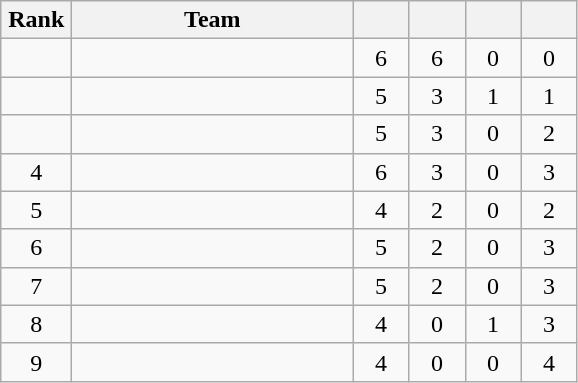<table class="wikitable" style="text-align: center;">
<tr>
<th width=40>Rank</th>
<th width=180>Team</th>
<th width=30></th>
<th width=30></th>
<th width=30></th>
<th width=30></th>
</tr>
<tr>
<td></td>
<td align=left></td>
<td>6</td>
<td>6</td>
<td>0</td>
<td>0</td>
</tr>
<tr>
<td></td>
<td align=left></td>
<td>5</td>
<td>3</td>
<td>1</td>
<td>1</td>
</tr>
<tr>
<td></td>
<td align=left></td>
<td>5</td>
<td>3</td>
<td>0</td>
<td>2</td>
</tr>
<tr>
<td>4</td>
<td align=left></td>
<td>6</td>
<td>3</td>
<td>0</td>
<td>3</td>
</tr>
<tr>
<td>5</td>
<td align=left></td>
<td>4</td>
<td>2</td>
<td>0</td>
<td>2</td>
</tr>
<tr>
<td>6</td>
<td align=left></td>
<td>5</td>
<td>2</td>
<td>0</td>
<td>3</td>
</tr>
<tr>
<td>7</td>
<td align=left></td>
<td>5</td>
<td>2</td>
<td>0</td>
<td>3</td>
</tr>
<tr>
<td>8</td>
<td align=left></td>
<td>4</td>
<td>0</td>
<td>1</td>
<td>3</td>
</tr>
<tr>
<td>9</td>
<td align=left></td>
<td>4</td>
<td>0</td>
<td>0</td>
<td>4</td>
</tr>
</table>
